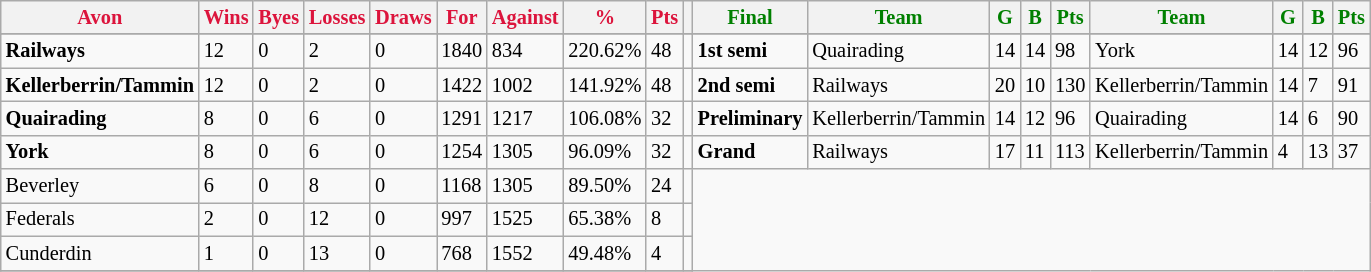<table style="font-size: 85%; text-align: left;" class="wikitable">
<tr>
<th style="color:crimson">Avon</th>
<th style="color:crimson">Wins</th>
<th style="color:crimson">Byes</th>
<th style="color:crimson">Losses</th>
<th style="color:crimson">Draws</th>
<th style="color:crimson">For</th>
<th style="color:crimson">Against</th>
<th style="color:crimson">%</th>
<th style="color:crimson">Pts</th>
<th></th>
<th style="color:green">Final</th>
<th style="color:green">Team</th>
<th style="color:green">G</th>
<th style="color:green">B</th>
<th style="color:green">Pts</th>
<th style="color:green">Team</th>
<th style="color:green">G</th>
<th style="color:green">B</th>
<th style="color:green">Pts</th>
</tr>
<tr>
</tr>
<tr>
</tr>
<tr>
<td><strong>	Railways	</strong></td>
<td>12</td>
<td>0</td>
<td>2</td>
<td>0</td>
<td>1840</td>
<td>834</td>
<td>220.62%</td>
<td>48</td>
<td></td>
<td><strong>1st semi</strong></td>
<td>Quairading</td>
<td>14</td>
<td>14</td>
<td>98</td>
<td>York</td>
<td>14</td>
<td>12</td>
<td>96</td>
</tr>
<tr>
<td><strong>	Kellerberrin/Tammin	</strong></td>
<td>12</td>
<td>0</td>
<td>2</td>
<td>0</td>
<td>1422</td>
<td>1002</td>
<td>141.92%</td>
<td>48</td>
<td></td>
<td><strong>2nd semi</strong></td>
<td>Railways</td>
<td>20</td>
<td>10</td>
<td>130</td>
<td>Kellerberrin/Tammin</td>
<td>14</td>
<td>7</td>
<td>91</td>
</tr>
<tr ||>
<td><strong>	Quairading	</strong></td>
<td>8</td>
<td>0</td>
<td>6</td>
<td>0</td>
<td>1291</td>
<td>1217</td>
<td>106.08%</td>
<td>32</td>
<td></td>
<td><strong>Preliminary</strong></td>
<td>Kellerberrin/Tammin</td>
<td>14</td>
<td>12</td>
<td>96</td>
<td>Quairading</td>
<td>14</td>
<td>6</td>
<td>90</td>
</tr>
<tr>
<td><strong>	York	</strong></td>
<td>8</td>
<td>0</td>
<td>6</td>
<td>0</td>
<td>1254</td>
<td>1305</td>
<td>96.09%</td>
<td>32</td>
<td></td>
<td><strong>Grand</strong></td>
<td>Railways</td>
<td>17</td>
<td>11</td>
<td>113</td>
<td>Kellerberrin/Tammin</td>
<td>4</td>
<td>13</td>
<td>37</td>
</tr>
<tr>
<td>Beverley</td>
<td>6</td>
<td>0</td>
<td>8</td>
<td>0</td>
<td>1168</td>
<td>1305</td>
<td>89.50%</td>
<td>24</td>
<td></td>
</tr>
<tr>
<td>Federals</td>
<td>2</td>
<td>0</td>
<td>12</td>
<td>0</td>
<td>997</td>
<td>1525</td>
<td>65.38%</td>
<td>8</td>
<td></td>
</tr>
<tr>
<td>Cunderdin</td>
<td>1</td>
<td>0</td>
<td>13</td>
<td>0</td>
<td>768</td>
<td>1552</td>
<td>49.48%</td>
<td>4</td>
<td></td>
</tr>
<tr>
</tr>
</table>
